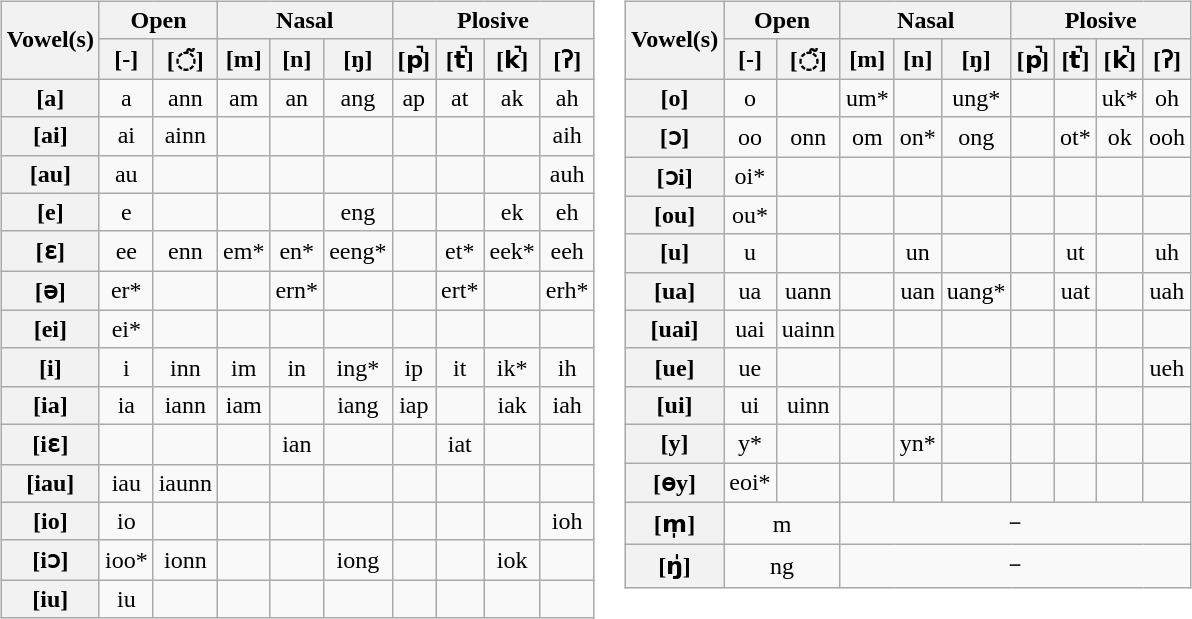<table>
<tr>
<td valign=top><br><table class=wikitable>
<tr>
<th rowspan=2>Vowel(s)</th>
<th colspan=2>Open</th>
<th colspan=3>Nasal</th>
<th colspan=4>Plosive</th>
</tr>
<tr align=center>
<th>[-]</th>
<th>[◌̃]</th>
<th>[m]</th>
<th>[n]</th>
<th>[ŋ]</th>
<th>[p̚]</th>
<th>[t̚]</th>
<th>[k̚]</th>
<th>[ʔ]</th>
</tr>
<tr align=center>
<th>[a]</th>
<td>a</td>
<td>ann</td>
<td>am</td>
<td>an</td>
<td>ang</td>
<td>ap</td>
<td>at</td>
<td>ak</td>
<td>ah</td>
</tr>
<tr align=center>
<th>[ai]</th>
<td>ai</td>
<td>ainn</td>
<td></td>
<td></td>
<td></td>
<td></td>
<td></td>
<td></td>
<td>aih</td>
</tr>
<tr align=center>
<th>[au]</th>
<td>au</td>
<td></td>
<td></td>
<td></td>
<td></td>
<td></td>
<td></td>
<td></td>
<td>auh</td>
</tr>
<tr align=center>
<th>[e]</th>
<td>e</td>
<td></td>
<td></td>
<td></td>
<td>eng</td>
<td></td>
<td></td>
<td>ek</td>
<td>eh</td>
</tr>
<tr align=center>
<th>[ɛ]</th>
<td>ee</td>
<td>enn</td>
<td>em*</td>
<td>en*</td>
<td>eeng*</td>
<td></td>
<td>et*</td>
<td>eek*</td>
<td>eeh</td>
</tr>
<tr align=center>
<th>[ə]</th>
<td>er*</td>
<td></td>
<td></td>
<td>ern*</td>
<td></td>
<td></td>
<td>ert*</td>
<td></td>
<td>erh*</td>
</tr>
<tr align=center>
<th>[ei]</th>
<td>ei*</td>
<td></td>
<td></td>
<td></td>
<td></td>
<td></td>
<td></td>
<td></td>
<td></td>
</tr>
<tr align=center>
<th>[i]</th>
<td>i</td>
<td>inn</td>
<td>im</td>
<td>in</td>
<td>ing*</td>
<td>ip</td>
<td>it</td>
<td>ik*</td>
<td>ih</td>
</tr>
<tr align=center>
<th>[ia]</th>
<td>ia</td>
<td>iann</td>
<td>iam</td>
<td></td>
<td>iang</td>
<td>iap</td>
<td></td>
<td>iak</td>
<td>iah</td>
</tr>
<tr align=center>
<th>[iɛ]</th>
<td></td>
<td></td>
<td></td>
<td>ian</td>
<td></td>
<td></td>
<td>iat</td>
<td></td>
<td></td>
</tr>
<tr align=center>
<th>[iau]</th>
<td>iau</td>
<td>iaunn</td>
<td></td>
<td></td>
<td></td>
<td></td>
<td></td>
<td></td>
<td></td>
</tr>
<tr align=center>
<th>[io]</th>
<td>io</td>
<td></td>
<td></td>
<td></td>
<td></td>
<td></td>
<td></td>
<td></td>
<td>ioh</td>
</tr>
<tr align=center>
<th>[iɔ]</th>
<td>ioo*</td>
<td>ionn</td>
<td></td>
<td></td>
<td>iong</td>
<td></td>
<td></td>
<td>iok</td>
<td></td>
</tr>
<tr align=center>
<th>[iu]</th>
<td>iu</td>
<td></td>
<td></td>
<td></td>
<td></td>
<td></td>
<td></td>
<td></td>
<td></td>
</tr>
</table>
</td>
<td valign=top><br><table class=wikitable>
<tr>
<th rowspan=2>Vowel(s)</th>
<th colspan=2>Open</th>
<th colspan=3>Nasal</th>
<th colspan=4>Plosive</th>
</tr>
<tr align=center>
<th>[-]</th>
<th>[◌̃]</th>
<th>[m]</th>
<th>[n]</th>
<th>[ŋ]</th>
<th>[p̚]</th>
<th>[t̚]</th>
<th>[k̚]</th>
<th>[ʔ]</th>
</tr>
<tr align=center>
<th>[o]</th>
<td>o</td>
<td></td>
<td>um*</td>
<td></td>
<td>ung*</td>
<td></td>
<td></td>
<td>uk*</td>
<td>oh</td>
</tr>
<tr align=center>
<th>[ɔ]</th>
<td>oo</td>
<td>onn</td>
<td>om</td>
<td>on*</td>
<td>ong</td>
<td></td>
<td>ot*</td>
<td>ok</td>
<td>ooh</td>
</tr>
<tr align=center>
<th>[ɔi]</th>
<td>oi*</td>
<td></td>
<td></td>
<td></td>
<td></td>
<td></td>
<td></td>
<td></td>
<td></td>
</tr>
<tr align=center>
<th>[ou]</th>
<td>ou*</td>
<td></td>
<td></td>
<td></td>
<td></td>
<td></td>
<td></td>
<td></td>
<td></td>
</tr>
<tr align=center>
<th>[u]</th>
<td>u</td>
<td></td>
<td></td>
<td>un</td>
<td></td>
<td></td>
<td>ut</td>
<td></td>
<td>uh</td>
</tr>
<tr align=center>
<th>[ua]</th>
<td>ua</td>
<td>uann</td>
<td></td>
<td>uan</td>
<td>uang*</td>
<td></td>
<td>uat</td>
<td></td>
<td>uah</td>
</tr>
<tr align=center>
<th>[uai]</th>
<td>uai</td>
<td>uainn</td>
<td></td>
<td></td>
<td></td>
<td></td>
<td></td>
<td></td>
<td></td>
</tr>
<tr align=center>
<th>[ue]</th>
<td>ue</td>
<td></td>
<td></td>
<td></td>
<td></td>
<td></td>
<td></td>
<td></td>
<td>ueh</td>
</tr>
<tr align=center>
<th>[ui]</th>
<td>ui</td>
<td>uinn</td>
<td></td>
<td></td>
<td></td>
<td></td>
<td></td>
<td></td>
<td></td>
</tr>
<tr align=center>
<th>[y]</th>
<td>y*</td>
<td></td>
<td></td>
<td>yn*</td>
<td></td>
<td></td>
<td></td>
<td></td>
<td></td>
</tr>
<tr align=center>
<th>[ɵy]</th>
<td>eoi*</td>
<td></td>
<td></td>
<td></td>
<td></td>
<td></td>
<td></td>
<td></td>
<td></td>
</tr>
<tr align=center>
<th>[m̩]</th>
<td colspan=2>m</td>
<td colspan=7>－</td>
</tr>
<tr align=center>
<th>[ŋ̍]</th>
<td colspan=2>ng</td>
<td colspan=7>－</td>
</tr>
</table>
</td>
</tr>
</table>
